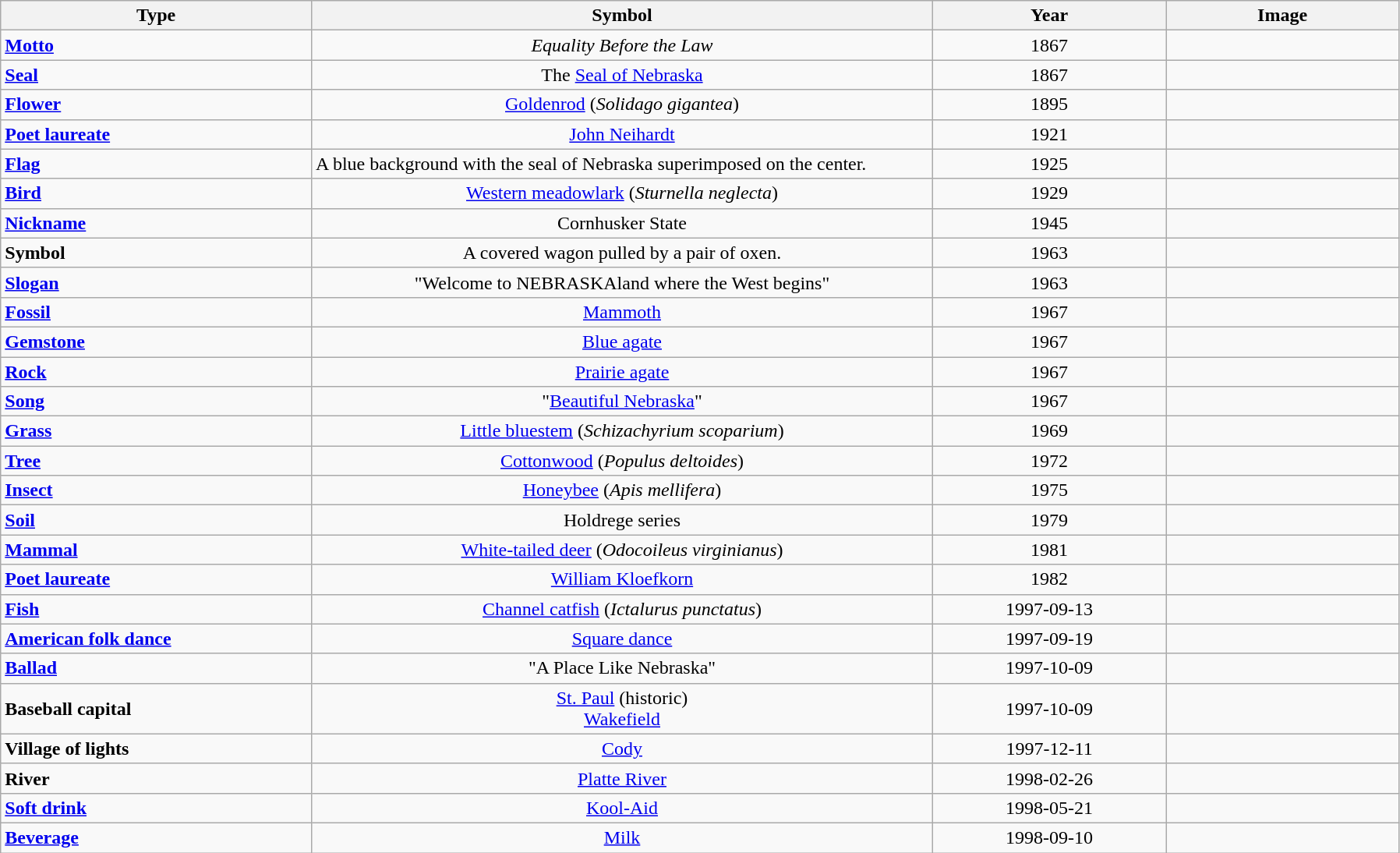<table class="wikitable">
<tr>
<th width="20%">Type</th>
<th width="40%">Symbol</th>
<th width="15%">Year</th>
<th width="15%">Image</th>
</tr>
<tr>
<td><strong><a href='#'>Motto</a></strong></td>
<td align="center"><em>Equality Before the Law</em></td>
<td align="center">1867</td>
<td></td>
</tr>
<tr>
<td><strong><a href='#'>Seal</a></strong></td>
<td align="center">The <a href='#'>Seal of Nebraska</a></td>
<td align="center">1867</td>
<td align="center"></td>
</tr>
<tr>
<td><strong><a href='#'>Flower</a></strong></td>
<td align="center"><a href='#'>Goldenrod</a> (<em>Solidago gigantea</em>)</td>
<td align="center">1895</td>
<td align="center"></td>
</tr>
<tr>
<td><strong><a href='#'>Poet laureate</a></strong></td>
<td align="center"><a href='#'>John Neihardt</a></td>
<td align="center">1921</td>
<td align="center"></td>
</tr>
<tr>
<td><strong><a href='#'>Flag</a></strong></td>
<td>A blue background with the seal of Nebraska superimposed on the center.</td>
<td align="center">1925</td>
<td align="center"></td>
</tr>
<tr>
<td><strong><a href='#'>Bird</a></strong></td>
<td align="center"><a href='#'>Western meadowlark</a> (<em>Sturnella neglecta</em>)</td>
<td align="center">1929</td>
<td align="center"></td>
</tr>
<tr>
<td><strong><a href='#'>Nickname</a></strong></td>
<td align="center">Cornhusker State</td>
<td align="center">1945</td>
<td></td>
</tr>
<tr>
<td><strong>Symbol</strong></td>
<td align="center">A covered wagon pulled by a pair of oxen.</td>
<td align="center">1963</td>
<td align="center"></td>
</tr>
<tr>
<td><strong><a href='#'>Slogan</a></strong></td>
<td align="center">"Welcome to NEBRASKAland where the West begins"</td>
<td align="center">1963</td>
<td align="center"></td>
</tr>
<tr>
<td><strong><a href='#'>Fossil</a></strong></td>
<td align="center"><a href='#'>Mammoth</a></td>
<td align="center">1967</td>
<td align="center"></td>
</tr>
<tr>
<td><strong><a href='#'>Gemstone</a></strong></td>
<td align="center"><a href='#'>Blue agate</a></td>
<td align="center">1967</td>
<td align="center"></td>
</tr>
<tr>
<td><strong><a href='#'>Rock</a></strong></td>
<td align="center"><a href='#'>Prairie agate</a></td>
<td align="center">1967</td>
<td align="center"></td>
</tr>
<tr>
<td><strong><a href='#'>Song</a></strong></td>
<td align="center">"<a href='#'>Beautiful Nebraska</a>"</td>
<td align="center">1967</td>
<td align="center"></td>
</tr>
<tr>
<td><strong><a href='#'>Grass</a></strong></td>
<td align="center"><a href='#'>Little bluestem</a> (<em>Schizachyrium scoparium</em>)</td>
<td align="center">1969</td>
<td align="center"></td>
</tr>
<tr>
<td><strong><a href='#'>Tree</a></strong></td>
<td align="center"><a href='#'>Cottonwood</a> (<em>Populus deltoides</em>)</td>
<td align="center">1972</td>
<td align="center"></td>
</tr>
<tr>
<td><strong><a href='#'>Insect</a></strong></td>
<td align="center"><a href='#'>Honeybee</a> (<em>Apis mellifera</em>)</td>
<td align="center">1975</td>
<td align="center"></td>
</tr>
<tr>
<td><strong><a href='#'>Soil</a></strong></td>
<td align="center">Holdrege series</td>
<td align="center">1979</td>
<td align="center"></td>
</tr>
<tr>
<td><strong><a href='#'>Mammal</a></strong></td>
<td align="center"><a href='#'>White-tailed deer</a> (<em>Odocoileus virginianus</em>)</td>
<td align="center">1981</td>
<td align="center"></td>
</tr>
<tr>
<td><strong><a href='#'>Poet laureate</a></strong></td>
<td align="center"><a href='#'>William Kloefkorn</a></td>
<td align="center">1982</td>
<td align="center"></td>
</tr>
<tr>
<td><strong><a href='#'>Fish</a></strong></td>
<td align="center"><a href='#'>Channel catfish</a> (<em>Ictalurus punctatus</em>)</td>
<td align="center">1997-09-13</td>
<td align="center"></td>
</tr>
<tr>
<td><strong><a href='#'>American folk dance</a></strong></td>
<td align="center"><a href='#'>Square dance</a></td>
<td align="center">1997-09-19</td>
<td align="center"></td>
</tr>
<tr>
<td><strong><a href='#'>Ballad</a></strong></td>
<td align="center">"A Place Like Nebraska"</td>
<td align="center">1997-10-09</td>
<td align="center"></td>
</tr>
<tr>
<td><strong>Baseball capital</strong></td>
<td align="center"><a href='#'>St. Paul</a> (historic)<br><a href='#'>Wakefield</a></td>
<td align="center">1997-10-09</td>
<td align="center"></td>
</tr>
<tr>
<td><strong>Village of lights</strong></td>
<td align="center"><a href='#'>Cody</a></td>
<td align="center">1997-12-11</td>
<td align="center"></td>
</tr>
<tr>
<td><strong>River</strong></td>
<td align="center"><a href='#'>Platte River</a></td>
<td align="center">1998-02-26</td>
<td align="center"></td>
</tr>
<tr>
<td><strong><a href='#'>Soft drink</a></strong></td>
<td align="center"><a href='#'>Kool-Aid</a></td>
<td align="center">1998-05-21</td>
<td align="center"></td>
</tr>
<tr>
<td><strong><a href='#'>Beverage</a></strong></td>
<td align="center"><a href='#'>Milk</a></td>
<td align="center">1998-09-10</td>
<td align="center"></td>
</tr>
</table>
